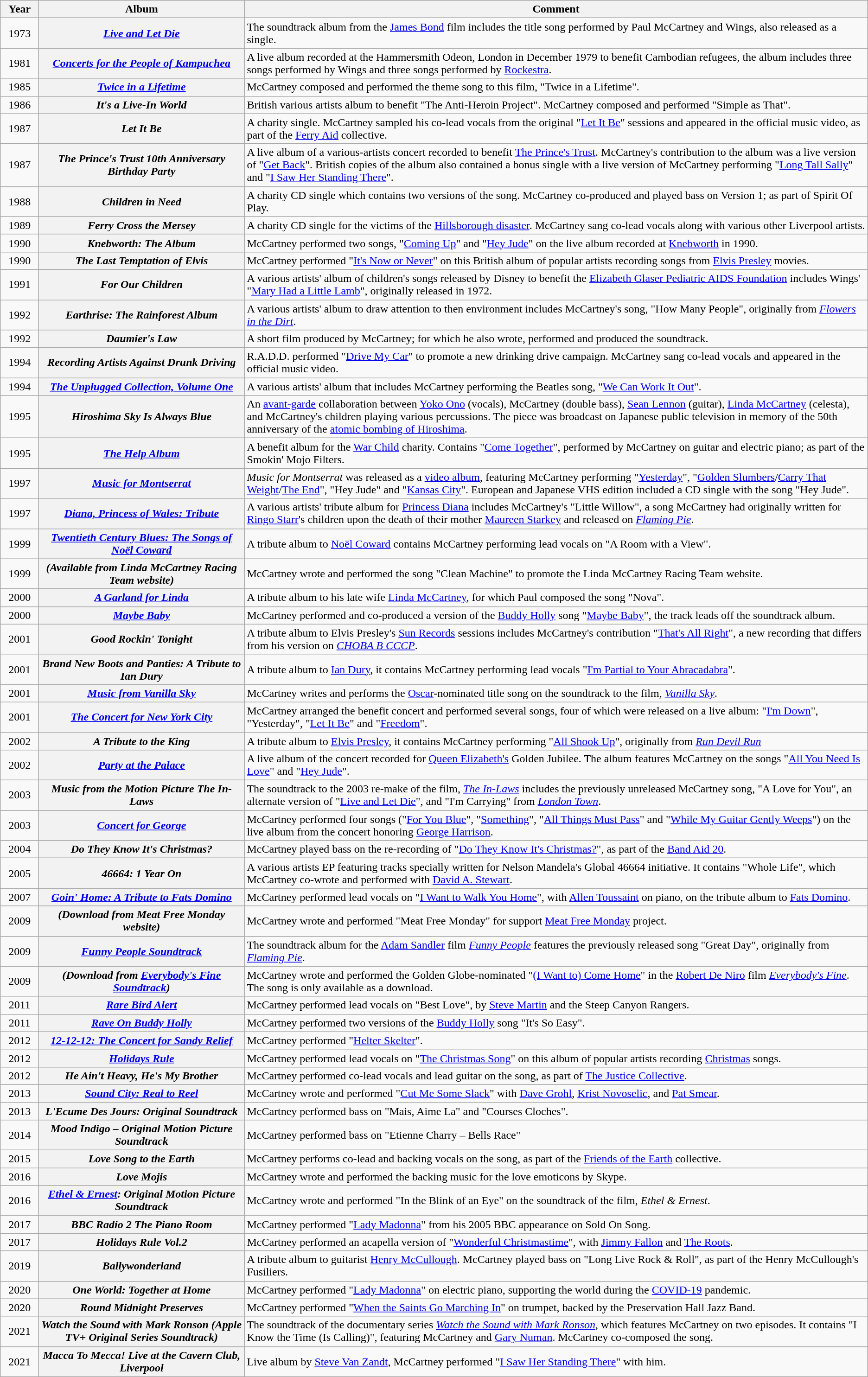<table class="wikitable sortable plainrowheaders">
<tr>
<th scope="col" style="width:3em">Year</th>
<th scope="col" style="width:18em">Album</th>
<th scope="col" class="unsortable">Comment</th>
</tr>
<tr>
<td style="text-align:center;">1973</td>
<th scope="row"><em><a href='#'>Live and Let Die</a></em></th>
<td>The soundtrack album from the <a href='#'>James Bond</a> film includes the title song performed by Paul McCartney and Wings, also released as a single.</td>
</tr>
<tr>
<td style="text-align:center;">1981</td>
<th scope="row"><em><a href='#'>Concerts for the People of Kampuchea</a></em></th>
<td>A live album recorded at the Hammersmith Odeon, London in December 1979 to benefit Cambodian refugees, the album includes three songs performed by Wings and three songs performed by <a href='#'>Rockestra</a>.</td>
</tr>
<tr>
<td style="text-align:center;">1985</td>
<th scope="row"><em><a href='#'>Twice in a Lifetime</a></em></th>
<td>McCartney composed and performed the theme song to this film, "Twice in a Lifetime".</td>
</tr>
<tr>
<td style="text-align:center;">1986</td>
<th scope="row"><em>It's a Live-In World</em></th>
<td>British various artists album to benefit "The Anti-Heroin Project". McCartney composed and performed "Simple as That".</td>
</tr>
<tr>
<td style="text-align:center;">1987</td>
<th scope="row"><em>Let It Be</em></th>
<td>A charity single. McCartney sampled his co-lead vocals from the original "<a href='#'>Let It Be</a>" sessions and appeared in the official music video, as part of the <a href='#'>Ferry Aid</a> collective.</td>
</tr>
<tr>
<td style="text-align:center;">1987</td>
<th scope="row"><em>The Prince's Trust 10th Anniversary Birthday Party</em></th>
<td>A live album of a various-artists concert recorded to benefit <a href='#'>The Prince's Trust</a>. McCartney's contribution to the album was a live version of "<a href='#'>Get Back</a>". British copies of the album also contained a bonus single with a live version of McCartney performing "<a href='#'>Long Tall Sally</a>" and "<a href='#'>I Saw Her Standing There</a>".</td>
</tr>
<tr>
<td style="text-align:center;">1988</td>
<th scope="row"><em>Children in Need</em></th>
<td>A charity CD single which contains two versions of the song. McCartney co-produced and played bass on Version 1; as part of Spirit Of Play.</td>
</tr>
<tr>
<td style="text-align:center;">1989</td>
<th scope="row"><em>Ferry Cross the Mersey</em></th>
<td>A charity CD single for the victims of the <a href='#'>Hillsborough disaster</a>. McCartney sang co-lead vocals along with various other Liverpool artists.</td>
</tr>
<tr>
<td style="text-align:center;">1990</td>
<th scope="row"><em>Knebworth: The Album</em></th>
<td>McCartney performed two songs, "<a href='#'>Coming Up</a>" and "<a href='#'>Hey Jude</a>" on the live album recorded at <a href='#'>Knebworth</a> in 1990.</td>
</tr>
<tr>
<td style="text-align:center;">1990</td>
<th scope="row"><em>The Last Temptation of Elvis</em></th>
<td>McCartney performed "<a href='#'>It's Now or Never</a>" on this British album of popular artists recording songs from <a href='#'>Elvis Presley</a> movies.</td>
</tr>
<tr>
<td style="text-align:center;">1991</td>
<th scope="row"><em>For Our Children</em></th>
<td>A various artists' album of children's songs released by Disney to benefit the <a href='#'>Elizabeth Glaser Pediatric AIDS Foundation</a> includes Wings' "<a href='#'>Mary Had a Little Lamb</a>", originally released in 1972.</td>
</tr>
<tr>
<td style="text-align:center;">1992</td>
<th scope="row"><em>Earthrise: The Rainforest Album</em></th>
<td>A various artists' album to draw attention to then environment includes McCartney's song, "How Many People", originally from <em><a href='#'>Flowers in the Dirt</a></em>.</td>
</tr>
<tr>
<td style="text-align:center;">1992</td>
<th scope="row"><em>Daumier's Law</em></th>
<td>A short film produced by McCartney; for which he also wrote, performed and produced the soundtrack.</td>
</tr>
<tr>
<td style="text-align:center;">1994</td>
<th scope="row"><em>Recording Artists Against Drunk Driving</em></th>
<td>R.A.D.D. performed "<a href='#'>Drive My Car</a>" to promote a new drinking drive campaign. McCartney sang co-lead vocals and appeared in the official music video.</td>
</tr>
<tr>
<td style="text-align:center;">1994</td>
<th scope="row"><em><a href='#'>The Unplugged Collection, Volume One</a></em></th>
<td>A various artists' album that includes McCartney performing the Beatles song, "<a href='#'>We Can Work It Out</a>".</td>
</tr>
<tr>
<td style="text-align:center;">1995</td>
<th scope="row"><em>Hiroshima Sky Is Always Blue</em></th>
<td>An <a href='#'>avant-garde</a> collaboration between <a href='#'>Yoko Ono</a> (vocals), McCartney (double bass), <a href='#'>Sean Lennon</a> (guitar), <a href='#'>Linda McCartney</a> (celesta), and McCartney's children playing various percussions. The piece was broadcast on Japanese public television in memory of the 50th anniversary of the <a href='#'>atomic bombing of Hiroshima</a>.</td>
</tr>
<tr>
<td style="text-align:center;">1995</td>
<th scope="row"><em><a href='#'>The Help Album</a></em></th>
<td>A benefit album for the <a href='#'>War Child</a> charity. Contains "<a href='#'>Come Together</a>", performed by McCartney on guitar and electric piano; as part of the Smokin' Mojo Filters.</td>
</tr>
<tr>
<td style="text-align:center;">1997</td>
<th scope="row"><em><a href='#'>Music for Montserrat</a></em></th>
<td><em>Music for Montserrat</em> was released as a <a href='#'>video album</a>, featuring McCartney performing "<a href='#'>Yesterday</a>", "<a href='#'>Golden Slumbers</a>/<a href='#'>Carry That Weight</a>/<a href='#'>The End</a>", "Hey Jude" and "<a href='#'>Kansas City</a>". European and Japanese VHS edition included a CD single with the song "Hey Jude".</td>
</tr>
<tr>
<td style="text-align:center;">1997</td>
<th scope="row"><em><a href='#'>Diana, Princess of Wales: Tribute</a></em></th>
<td>A various artists' tribute album for <a href='#'>Princess Diana</a> includes McCartney's "Little Willow", a song McCartney had originally written for <a href='#'>Ringo Starr</a>'s children upon the death of their mother <a href='#'>Maureen Starkey</a> and released on <em><a href='#'>Flaming Pie</a></em>.</td>
</tr>
<tr>
<td style="text-align:center;">1999</td>
<th scope="row"><em><a href='#'>Twentieth Century Blues: The Songs of Noël Coward</a></em></th>
<td>A tribute album to <a href='#'>Noël Coward</a> contains McCartney performing lead vocals on "A Room with a View".</td>
</tr>
<tr>
<td style="text-align:center;">1999</td>
<th scope="row"><em>(Available from Linda McCartney Racing Team website)</em></th>
<td>McCartney wrote and performed the song "Clean Machine" to promote the Linda McCartney Racing Team website.</td>
</tr>
<tr>
<td style="text-align:center;">2000</td>
<th scope="row"><em><a href='#'>A Garland for Linda</a></em></th>
<td>A tribute album to his late wife <a href='#'>Linda McCartney</a>, for which Paul composed the song "Nova".</td>
</tr>
<tr>
<td style="text-align:center;">2000</td>
<th scope="row"><em><a href='#'>Maybe Baby</a></em></th>
<td>McCartney performed and co-produced a version of the <a href='#'>Buddy Holly</a> song "<a href='#'>Maybe Baby</a>", the track leads off the soundtrack album.</td>
</tr>
<tr>
<td style="text-align:center;">2001</td>
<th scope="row"><em>Good Rockin' Tonight</em></th>
<td>A tribute album to Elvis Presley's <a href='#'>Sun Records</a> sessions includes McCartney's contribution "<a href='#'>That's All Right</a>", a new recording that differs from his version on <em><a href='#'>CHOBA B CCCP</a></em>.</td>
</tr>
<tr>
<td style="text-align:center;">2001</td>
<th scope="row"><em>Brand New Boots and Panties: A Tribute to Ian Dury</em></th>
<td>A tribute album to <a href='#'>Ian Dury</a>, it contains McCartney performing lead vocals "<a href='#'>I'm Partial to Your Abracadabra</a>".</td>
</tr>
<tr>
<td style="text-align:center;">2001</td>
<th scope="row"><em><a href='#'>Music from Vanilla Sky</a></em></th>
<td>McCartney writes and performs the <a href='#'>Oscar</a>-nominated title song on the soundtrack to the film, <em><a href='#'>Vanilla Sky</a></em>.</td>
</tr>
<tr>
<td style="text-align:center;">2001</td>
<th scope="row"><em><a href='#'>The Concert for New York City</a></em></th>
<td>McCartney arranged the benefit concert and performed several songs, four of which were released on a live album: "<a href='#'>I'm Down</a>", "Yesterday", "<a href='#'>Let It Be</a>" and "<a href='#'>Freedom</a>".</td>
</tr>
<tr>
<td style="text-align:center;">2002</td>
<th scope="row"><em>A Tribute to the King</em></th>
<td>A tribute album to <a href='#'>Elvis Presley</a>, it contains McCartney performing "<a href='#'>All Shook Up</a>", originally from <em><a href='#'>Run Devil Run</a></em></td>
</tr>
<tr>
<td style="text-align:center;">2002</td>
<th scope="row"><em><a href='#'>Party at the Palace</a></em></th>
<td>A live album of the concert recorded for <a href='#'>Queen Elizabeth's</a> Golden Jubilee. The album features McCartney on the songs "<a href='#'>All You Need Is Love</a>" and "<a href='#'>Hey Jude</a>".</td>
</tr>
<tr>
<td style="text-align:center;">2003</td>
<th scope="row"><em>Music from the Motion Picture The In-Laws</em></th>
<td>The soundtrack to the 2003 re-make of the film, <em><a href='#'>The In-Laws</a></em> includes the previously unreleased McCartney song, "A Love for You", an alternate version of "<a href='#'>Live and Let Die</a>", and "I'm Carrying" from <em><a href='#'>London Town</a></em>.</td>
</tr>
<tr>
<td style="text-align:center;">2003</td>
<th scope="row"><em><a href='#'>Concert for George</a></em></th>
<td>McCartney performed four songs ("<a href='#'>For You Blue</a>", "<a href='#'>Something</a>", "<a href='#'>All Things Must Pass</a>" and "<a href='#'>While My Guitar Gently Weeps</a>") on the live album from the concert honoring <a href='#'>George Harrison</a>.</td>
</tr>
<tr>
<td style="text-align:center;">2004</td>
<th scope="row"><em>Do They Know It's Christmas?</em></th>
<td>McCartney played bass on the re-recording of "<a href='#'>Do They Know It's Christmas?</a>", as part of the <a href='#'>Band Aid 20</a>.</td>
</tr>
<tr>
<td style="text-align:center;">2005</td>
<th scope="row"><em>46664: 1 Year On</em></th>
<td>A various artists EP featuring tracks specially written for Nelson Mandela's Global 46664 initiative. It contains "Whole Life",  which McCartney co-wrote and performed with <a href='#'>David A. Stewart</a>.</td>
</tr>
<tr>
<td style="text-align:center;">2007</td>
<th scope="row"><em><a href='#'>Goin' Home: A Tribute to Fats Domino</a></em></th>
<td>McCartney performed lead vocals on "<a href='#'>I Want to Walk You Home</a>", with <a href='#'>Allen Toussaint</a> on piano, on the tribute album to <a href='#'>Fats Domino</a>.</td>
</tr>
<tr>
<td style="text-align:center;">2009</td>
<th scope="row"><em>(Download from Meat Free Monday website)</em></th>
<td>McCartney wrote and performed "Meat Free Monday" for support <a href='#'>Meat Free Monday</a> project.</td>
</tr>
<tr>
<td style="text-align:center;">2009</td>
<th scope="row"><em><a href='#'>Funny People Soundtrack</a></em></th>
<td>The soundtrack album for the <a href='#'>Adam Sandler</a> film <em><a href='#'>Funny People</a></em> features the previously released song "Great Day", originally from <em><a href='#'>Flaming Pie</a></em>.</td>
</tr>
<tr>
<td style="text-align:center;">2009</td>
<th scope="row"><em>(Download from <a href='#'>Everybody's Fine Soundtrack</a>)</em></th>
<td>McCartney wrote and performed the Golden Globe-nominated "<a href='#'>(I Want to) Come Home</a>" in the <a href='#'>Robert De Niro</a> film <em><a href='#'>Everybody's Fine</a></em>. The song is only available as a download.</td>
</tr>
<tr>
<td style="text-align:center;">2011</td>
<th scope="row"><em><a href='#'>Rare Bird Alert</a></em></th>
<td>McCartney performed lead vocals on "Best Love", by <a href='#'>Steve Martin</a> and the Steep Canyon Rangers.</td>
</tr>
<tr>
<td style="text-align:center;">2011</td>
<th scope="row"><em><a href='#'>Rave On Buddy Holly</a></em></th>
<td>McCartney performed two versions of the <a href='#'>Buddy Holly</a> song "It's So Easy".</td>
</tr>
<tr>
<td style="text-align:center;">2012</td>
<th scope="row"><em><a href='#'>12-12-12: The Concert for Sandy Relief</a></em></th>
<td>McCartney performed "<a href='#'>Helter Skelter</a>".</td>
</tr>
<tr>
<td style="text-align:center;">2012</td>
<th scope="row"><em><a href='#'>Holidays Rule</a></em></th>
<td>McCartney performed lead vocals on "<a href='#'>The Christmas Song</a>" on this album of popular artists recording <a href='#'>Christmas</a> songs.</td>
</tr>
<tr>
<td style="text-align:center;">2012</td>
<th scope="row"><em>He Ain't Heavy, He's My Brother</em></th>
<td>McCartney performed co-lead vocals and lead guitar on the song, as part of <a href='#'>The Justice Collective</a>.</td>
</tr>
<tr>
<td style="text-align:center;">2013</td>
<th scope="row"><em><a href='#'>Sound City: Real to Reel</a></em></th>
<td>McCartney wrote and performed "<a href='#'>Cut Me Some Slack</a>" with <a href='#'>Dave Grohl</a>, <a href='#'>Krist Novoselic</a>, and <a href='#'>Pat Smear</a>.</td>
</tr>
<tr>
<td style="text-align:center;">2013</td>
<th scope="row"><em>L'Ecume Des Jours: Original Soundtrack</em></th>
<td>McCartney performed bass on "Mais, Aime La" and "Courses Cloches".</td>
</tr>
<tr>
<td style="text-align:center;">2014</td>
<th scope="row"><em>Mood Indigo – Original Motion Picture Soundtrack</em></th>
<td>McCartney performed bass on "Etienne Charry – Bells Race"</td>
</tr>
<tr>
<td style="text-align:center;">2015</td>
<th scope="row"><em>Love Song to the Earth</em></th>
<td>McCartney performs co-lead and backing vocals on the song, as part of the <a href='#'>Friends of the Earth</a> collective.</td>
</tr>
<tr>
<td style="text-align:center;">2016</td>
<th scope="row"><em>Love Mojis</em></th>
<td>McCartney wrote and performed the backing music for the love emoticons by Skype.</td>
</tr>
<tr>
<td style="text-align:center;">2016</td>
<th scope="row"><em><a href='#'>Ethel & Ernest</a>: Original Motion Picture Soundtrack</em></th>
<td>McCartney wrote and performed "In the Blink of an Eye" on the soundtrack of the film, <em>Ethel & Ernest</em>.</td>
</tr>
<tr>
<td style="text-align:center;">2017</td>
<th scope="row"><em>BBC Radio 2 The Piano Room</em></th>
<td>McCartney performed "<a href='#'>Lady Madonna</a>" from his 2005 BBC appearance on Sold On Song.</td>
</tr>
<tr>
<td style="text-align:center;">2017</td>
<th scope="row"><em>Holidays Rule Vol.2</em></th>
<td>McCartney performed an acapella version of "<a href='#'>Wonderful Christmastime</a>", with <a href='#'>Jimmy Fallon</a> and <a href='#'>The Roots</a>.</td>
</tr>
<tr>
<td style="text-align:center;">2019</td>
<th scope="row"><em>Ballywonderland</em></th>
<td>A tribute album to guitarist <a href='#'>Henry McCullough</a>. McCartney played bass on "Long Live Rock & Roll", as part of the Henry McCullough's Fusiliers.</td>
</tr>
<tr>
<td style="text-align:center;">2020</td>
<th scope="row"><em>One World: Together at Home</em></th>
<td>McCartney performed "<a href='#'>Lady Madonna</a>" on electric piano, supporting the world during the <a href='#'>COVID-19</a> pandemic.</td>
</tr>
<tr>
<td style="text-align:center;">2020</td>
<th scope="row"><em>Round Midnight Preserves</em></th>
<td>McCartney performed "<a href='#'>When the Saints Go Marching In</a>" on trumpet, backed by the Preservation Hall Jazz Band.</td>
</tr>
<tr>
<td style="text-align:center;">2021</td>
<th scope="row"><em>Watch the Sound with Mark Ronson (Apple TV+ Original Series Soundtrack)</em></th>
<td>The soundtrack of the documentary series <em><a href='#'>Watch the Sound with Mark Ronson</a></em>, which features McCartney on two episodes. It contains "I Know the Time (Is Calling)", featuring McCartney and <a href='#'>Gary Numan</a>. McCartney co-composed the song.</td>
</tr>
<tr>
<td style="text-align:center;">2021</td>
<th scope="row"><em>Macca To Mecca! Live at the Cavern Club, Liverpool</em></th>
<td>Live album by <a href='#'>Steve Van Zandt</a>, McCartney performed "<a href='#'>I Saw Her Standing There</a>" with him.</td>
</tr>
</table>
